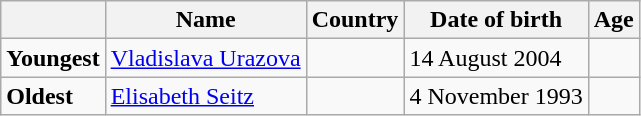<table class="wikitable">
<tr>
<th></th>
<th><strong>Name</strong></th>
<th><strong>Country</strong></th>
<th><strong>Date of birth</strong></th>
<th><strong>Age</strong></th>
</tr>
<tr>
<td><strong>Youngest</strong></td>
<td><a href='#'>Vladislava Urazova</a></td>
<td></td>
<td>14 August 2004</td>
<td></td>
</tr>
<tr>
<td><strong>Oldest</strong></td>
<td><a href='#'>Elisabeth Seitz</a></td>
<td></td>
<td>4 November 1993</td>
<td></td>
</tr>
</table>
